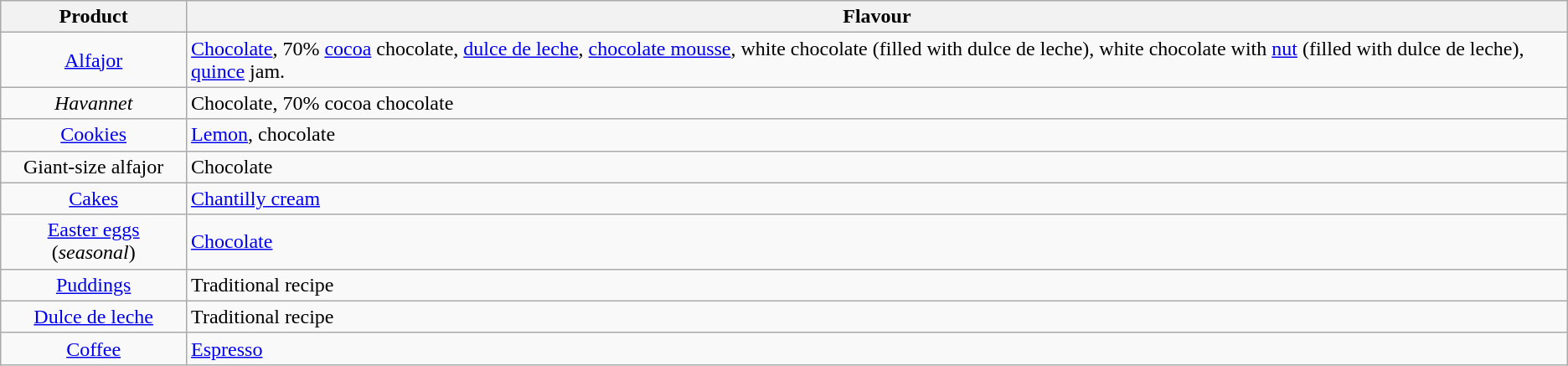<table class="wikitable" style="text-align:left">
<tr>
<th>Product</th>
<th>Flavour</th>
</tr>
<tr>
<td align=center><a href='#'>Alfajor</a></td>
<td><a href='#'>Chocolate</a>, 70% <a href='#'>cocoa</a> chocolate, <a href='#'>dulce de leche</a>, <a href='#'>chocolate mousse</a>, white chocolate (filled with dulce de leche), white chocolate with <a href='#'>nut</a> (filled with dulce de leche), <a href='#'>quince</a> jam.</td>
</tr>
<tr>
<td align=center><em>Havannet</em></td>
<td>Chocolate, 70% cocoa chocolate</td>
</tr>
<tr>
<td align=center><a href='#'>Cookies</a></td>
<td><a href='#'>Lemon</a>, chocolate</td>
</tr>
<tr>
<td align=center>Giant-size alfajor</td>
<td>Chocolate</td>
</tr>
<tr>
<td align=center><a href='#'>Cakes</a></td>
<td><a href='#'>Chantilly cream</a></td>
</tr>
<tr>
<td align=center><a href='#'>Easter eggs</a> (<em>seasonal</em>)</td>
<td><a href='#'>Chocolate</a></td>
</tr>
<tr>
<td align=center><a href='#'>Puddings</a></td>
<td>Traditional recipe</td>
</tr>
<tr>
<td align=center><a href='#'>Dulce de leche</a></td>
<td>Traditional recipe</td>
</tr>
<tr>
<td align=center><a href='#'>Coffee</a></td>
<td><a href='#'>Espresso</a></td>
</tr>
</table>
